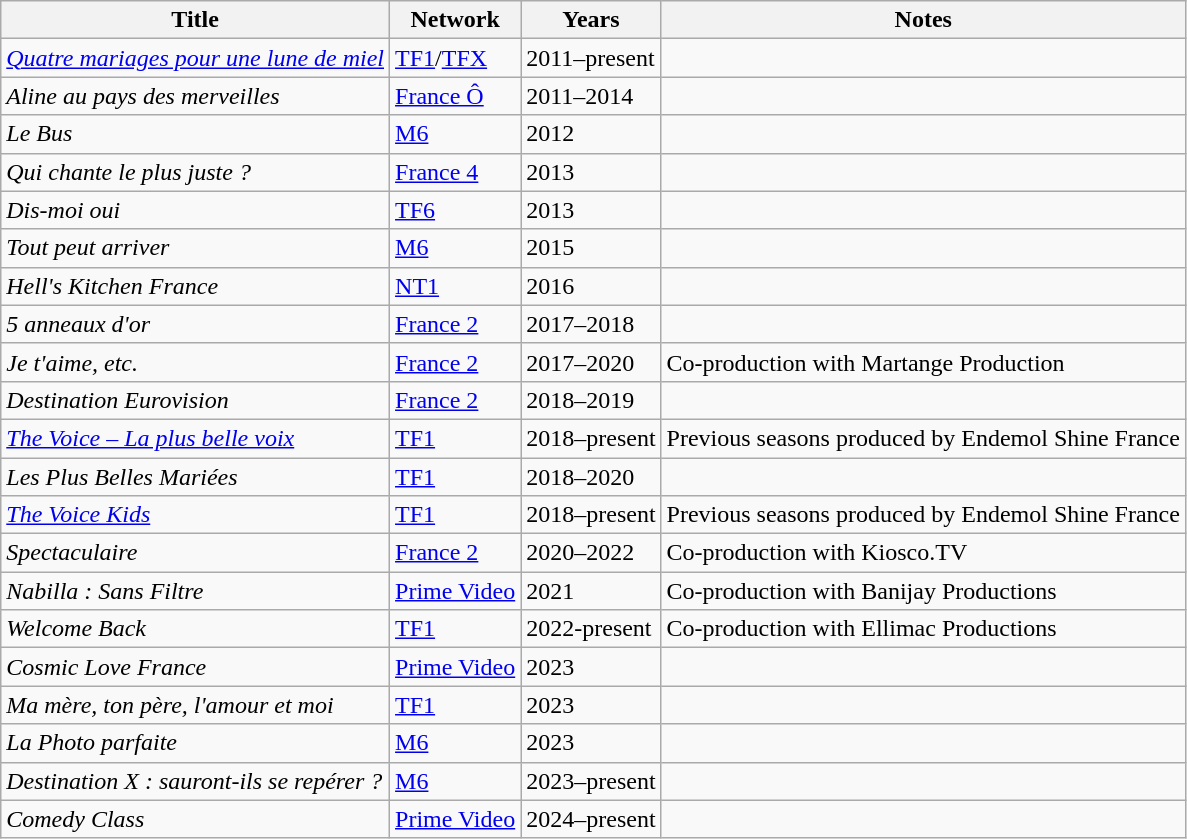<table class="wikitable sortable">
<tr>
<th>Title</th>
<th>Network</th>
<th>Years</th>
<th>Notes</th>
</tr>
<tr>
<td><em><a href='#'>Quatre mariages pour une lune de miel</a></em></td>
<td><a href='#'>TF1</a>/<a href='#'>TFX</a></td>
<td>2011–present</td>
<td></td>
</tr>
<tr>
<td><em>Aline au pays des merveilles</em></td>
<td><a href='#'>France Ô</a></td>
<td>2011–2014</td>
<td></td>
</tr>
<tr>
<td><em>Le Bus</em></td>
<td><a href='#'>M6</a></td>
<td>2012</td>
<td></td>
</tr>
<tr>
<td><em>Qui chante le plus juste ?</em></td>
<td><a href='#'>France 4</a></td>
<td>2013</td>
<td></td>
</tr>
<tr>
<td><em>Dis-moi oui</em></td>
<td><a href='#'>TF6</a></td>
<td>2013</td>
<td></td>
</tr>
<tr>
<td><em>Tout peut arriver</em></td>
<td><a href='#'>M6</a></td>
<td>2015</td>
<td></td>
</tr>
<tr>
<td><em>Hell's Kitchen France</em></td>
<td><a href='#'>NT1</a></td>
<td>2016</td>
<td></td>
</tr>
<tr>
<td><em>5 anneaux d'or</em></td>
<td><a href='#'>France 2</a></td>
<td>2017–2018</td>
<td></td>
</tr>
<tr>
<td><em>Je t'aime, etc.</em></td>
<td><a href='#'>France 2</a></td>
<td>2017–2020</td>
<td>Co-production with Martange Production</td>
</tr>
<tr>
<td><em>Destination Eurovision</em></td>
<td><a href='#'>France 2</a></td>
<td>2018–2019</td>
<td></td>
</tr>
<tr>
<td><em><a href='#'>The Voice – La plus belle voix</a></em></td>
<td><a href='#'>TF1</a></td>
<td>2018–present</td>
<td>Previous seasons produced by Endemol Shine France</td>
</tr>
<tr>
<td><em>Les Plus Belles Mariées</em></td>
<td><a href='#'>TF1</a></td>
<td>2018–2020</td>
<td></td>
</tr>
<tr>
<td><em><a href='#'>The Voice Kids</a></em></td>
<td><a href='#'>TF1</a></td>
<td>2018–present</td>
<td>Previous seasons produced by Endemol Shine France</td>
</tr>
<tr>
<td><em>Spectaculaire</em></td>
<td><a href='#'>France 2</a></td>
<td>2020–2022</td>
<td>Co-production with Kiosco.TV</td>
</tr>
<tr>
<td><em>Nabilla : Sans Filtre</em></td>
<td><a href='#'>Prime Video</a></td>
<td>2021</td>
<td>Co-production with Banijay Productions</td>
</tr>
<tr>
<td><em>Welcome Back</em></td>
<td><a href='#'>TF1</a></td>
<td>2022-present</td>
<td>Co-production with Ellimac Productions</td>
</tr>
<tr>
<td><em>Cosmic Love France</em></td>
<td><a href='#'>Prime Video</a></td>
<td>2023</td>
<td></td>
</tr>
<tr>
<td><em>Ma mère, ton père, l'amour et moi</em></td>
<td><a href='#'>TF1</a></td>
<td>2023</td>
<td></td>
</tr>
<tr>
<td><em>La Photo parfaite</em></td>
<td><a href='#'>M6</a></td>
<td>2023</td>
<td></td>
</tr>
<tr>
<td><em>Destination X : sauront-ils se repérer ?</em></td>
<td><a href='#'>M6</a></td>
<td>2023–present</td>
<td></td>
</tr>
<tr>
<td><em>Comedy Class</em></td>
<td><a href='#'>Prime Video</a></td>
<td>2024–present</td>
<td></td>
</tr>
</table>
